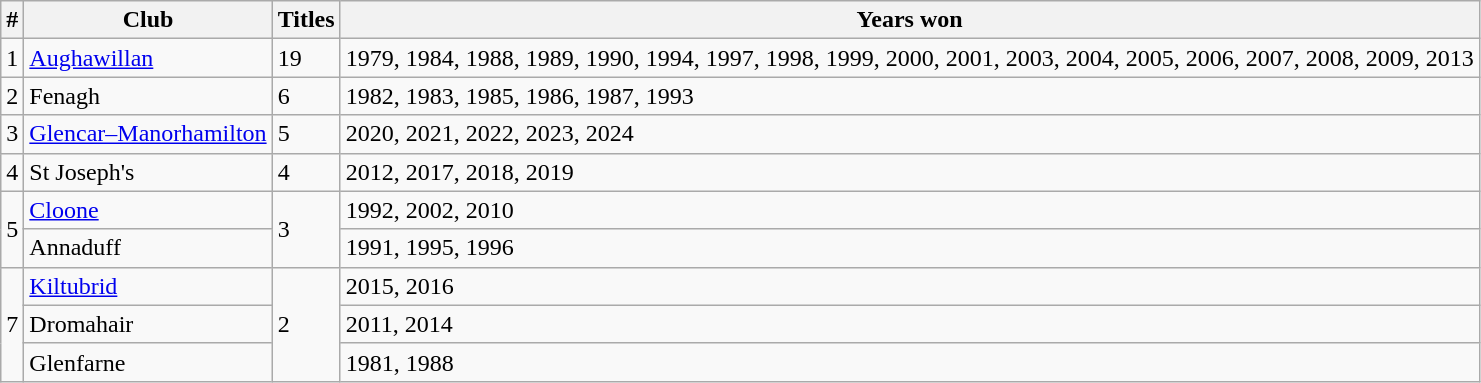<table class="wikitable" border="1">
<tr>
<th>#</th>
<th>Club</th>
<th>Titles</th>
<th>Years won</th>
</tr>
<tr>
<td>1</td>
<td><a href='#'>Aughawillan</a></td>
<td>19</td>
<td>1979, 1984, 1988, 1989, 1990, 1994, 1997, 1998, 1999, 2000, 2001, 2003, 2004, 2005, 2006, 2007, 2008, 2009, 2013</td>
</tr>
<tr>
<td>2</td>
<td>Fenagh</td>
<td>6</td>
<td>1982, 1983, 1985, 1986, 1987, 1993</td>
</tr>
<tr>
<td>3</td>
<td><a href='#'>Glencar–Manorhamilton</a></td>
<td>5</td>
<td>2020, 2021, 2022, 2023, 2024</td>
</tr>
<tr>
<td>4</td>
<td>St Joseph's</td>
<td>4</td>
<td>2012, 2017, 2018, 2019</td>
</tr>
<tr>
<td rowspan=2>5</td>
<td><a href='#'>Cloone</a></td>
<td rowspan=2>3</td>
<td>1992, 2002, 2010</td>
</tr>
<tr>
<td>Annaduff</td>
<td>1991, 1995, 1996</td>
</tr>
<tr>
<td rowspan=3>7</td>
<td><a href='#'>Kiltubrid</a></td>
<td rowspan=3>2</td>
<td>2015, 2016</td>
</tr>
<tr>
<td>Dromahair</td>
<td>2011, 2014</td>
</tr>
<tr>
<td>Glenfarne</td>
<td>1981, 1988</td>
</tr>
</table>
